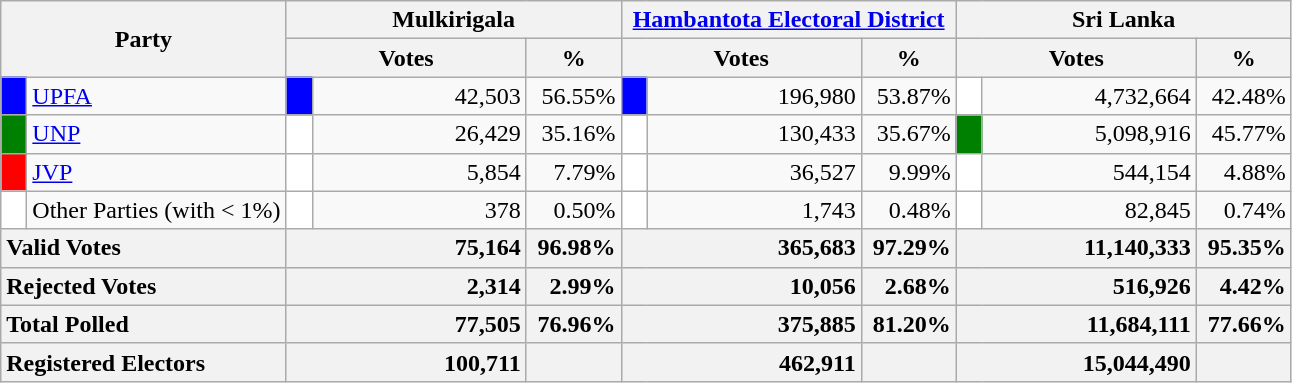<table class="wikitable">
<tr>
<th colspan="2" width="144px"rowspan="2">Party</th>
<th colspan="3" width="216px">Mulkirigala</th>
<th colspan="3" width="216px"><a href='#'>Hambantota Electoral District</a></th>
<th colspan="3" width="216px">Sri Lanka</th>
</tr>
<tr>
<th colspan="2" width="144px">Votes</th>
<th>%</th>
<th colspan="2" width="144px">Votes</th>
<th>%</th>
<th colspan="2" width="144px">Votes</th>
<th>%</th>
</tr>
<tr>
<td style="background-color:blue;" width="10px"></td>
<td style="text-align:left;"><a href='#'>UPFA</a></td>
<td style="background-color:blue;" width="10px"></td>
<td style="text-align:right;">42,503</td>
<td style="text-align:right;">56.55%</td>
<td style="background-color:blue;" width="10px"></td>
<td style="text-align:right;">196,980</td>
<td style="text-align:right;">53.87%</td>
<td style="background-color:white;" width="10px"></td>
<td style="text-align:right;">4,732,664</td>
<td style="text-align:right;">42.48%</td>
</tr>
<tr>
<td style="background-color:green;" width="10px"></td>
<td style="text-align:left;"><a href='#'>UNP</a></td>
<td style="background-color:white;" width="10px"></td>
<td style="text-align:right;">26,429</td>
<td style="text-align:right;">35.16%</td>
<td style="background-color:white;" width="10px"></td>
<td style="text-align:right;">130,433</td>
<td style="text-align:right;">35.67%</td>
<td style="background-color:green;" width="10px"></td>
<td style="text-align:right;">5,098,916</td>
<td style="text-align:right;">45.77%</td>
</tr>
<tr>
<td style="background-color:red;" width="10px"></td>
<td style="text-align:left;"><a href='#'>JVP</a></td>
<td style="background-color:white;" width="10px"></td>
<td style="text-align:right;">5,854</td>
<td style="text-align:right;">7.79%</td>
<td style="background-color:white;" width="10px"></td>
<td style="text-align:right;">36,527</td>
<td style="text-align:right;">9.99%</td>
<td style="background-color:white;" width="10px"></td>
<td style="text-align:right;">544,154</td>
<td style="text-align:right;">4.88%</td>
</tr>
<tr>
<td style="background-color:white;" width="10px"></td>
<td style="text-align:left;">Other Parties (with < 1%)</td>
<td style="background-color:white;" width="10px"></td>
<td style="text-align:right;">378</td>
<td style="text-align:right;">0.50%</td>
<td style="background-color:white;" width="10px"></td>
<td style="text-align:right;">1,743</td>
<td style="text-align:right;">0.48%</td>
<td style="background-color:white;" width="10px"></td>
<td style="text-align:right;">82,845</td>
<td style="text-align:right;">0.74%</td>
</tr>
<tr>
<th colspan="2" width="144px"style="text-align:left;">Valid Votes</th>
<th style="text-align:right;"colspan="2" width="144px">75,164</th>
<th style="text-align:right;">96.98%</th>
<th style="text-align:right;"colspan="2" width="144px">365,683</th>
<th style="text-align:right;">97.29%</th>
<th style="text-align:right;"colspan="2" width="144px">11,140,333</th>
<th style="text-align:right;">95.35%</th>
</tr>
<tr>
<th colspan="2" width="144px"style="text-align:left;">Rejected Votes</th>
<th style="text-align:right;"colspan="2" width="144px">2,314</th>
<th style="text-align:right;">2.99%</th>
<th style="text-align:right;"colspan="2" width="144px">10,056</th>
<th style="text-align:right;">2.68%</th>
<th style="text-align:right;"colspan="2" width="144px">516,926</th>
<th style="text-align:right;">4.42%</th>
</tr>
<tr>
<th colspan="2" width="144px"style="text-align:left;">Total Polled</th>
<th style="text-align:right;"colspan="2" width="144px">77,505</th>
<th style="text-align:right;">76.96%</th>
<th style="text-align:right;"colspan="2" width="144px">375,885</th>
<th style="text-align:right;">81.20%</th>
<th style="text-align:right;"colspan="2" width="144px">11,684,111</th>
<th style="text-align:right;">77.66%</th>
</tr>
<tr>
<th colspan="2" width="144px"style="text-align:left;">Registered Electors</th>
<th style="text-align:right;"colspan="2" width="144px">100,711</th>
<th></th>
<th style="text-align:right;"colspan="2" width="144px">462,911</th>
<th></th>
<th style="text-align:right;"colspan="2" width="144px">15,044,490</th>
<th></th>
</tr>
</table>
